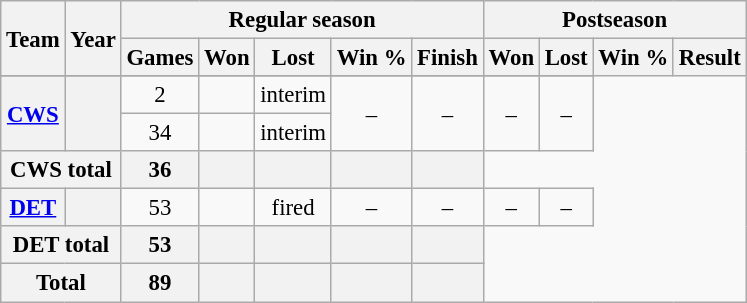<table class="wikitable" style="font-size: 95%; text-align:center;">
<tr>
<th rowspan="2">Team</th>
<th rowspan="2">Year</th>
<th colspan="5">Regular season</th>
<th colspan="4">Postseason</th>
</tr>
<tr>
<th>Games</th>
<th>Won</th>
<th>Lost</th>
<th>Win %</th>
<th>Finish</th>
<th>Won</th>
<th>Lost</th>
<th>Win %</th>
<th>Result</th>
</tr>
<tr>
</tr>
<tr>
<th rowspan="2"><a href='#'>CWS</a></th>
<th rowspan="2"></th>
<td>2</td>
<td></td>
<td>interim</td>
<td rowspan="2">–</td>
<td rowspan="2">–</td>
<td rowspan="2">–</td>
<td rowspan="2">–</td>
</tr>
<tr>
<td>34</td>
<td></td>
<td>interim</td>
</tr>
<tr>
<th colspan="2">CWS total</th>
<th>36</th>
<th></th>
<th></th>
<th></th>
<th></th>
</tr>
<tr>
<th><a href='#'>DET</a></th>
<th></th>
<td>53</td>
<td></td>
<td>fired</td>
<td>–</td>
<td>–</td>
<td>–</td>
<td>–</td>
</tr>
<tr>
<th colspan="2">DET total</th>
<th>53</th>
<th></th>
<th></th>
<th></th>
<th></th>
</tr>
<tr>
<th colspan="2">Total</th>
<th>89</th>
<th></th>
<th></th>
<th></th>
<th></th>
</tr>
</table>
